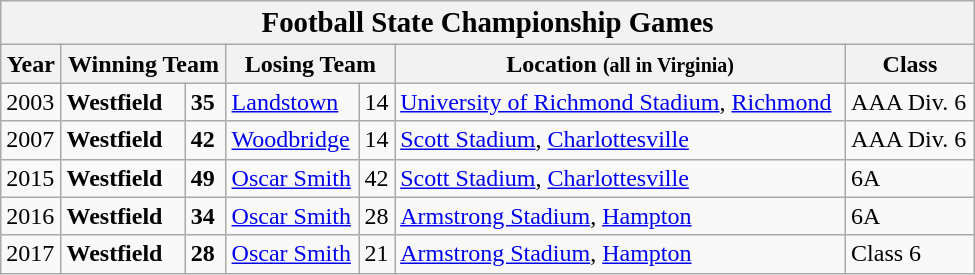<table class="wikitable collapsible collapsed" width=650px>
<tr>
<th colspan="7" style="text-align:center;" bgcolor=""><big><strong>Football State Championship Games</strong></big></th>
</tr>
<tr>
<th align=center><strong>Year</strong></th>
<th colspan="2" style="text-align:center;"><strong>Winning Team</strong></th>
<th colspan="2" style="text-align:center;"><strong>Losing Team</strong></th>
<th align=center><strong>Location</strong> <small>(all in Virginia)</small></th>
<th align=center><strong>Class</strong></th>
</tr>
<tr>
<td>2003</td>
<td><strong>Westfield</strong></td>
<td><strong>35</strong></td>
<td><a href='#'>Landstown</a></td>
<td>14</td>
<td><a href='#'>University of Richmond Stadium</a>, <a href='#'>Richmond</a></td>
<td>AAA Div. 6</td>
</tr>
<tr>
<td>2007</td>
<td><strong>Westfield</strong></td>
<td><strong>42</strong></td>
<td><a href='#'>Woodbridge</a></td>
<td>14</td>
<td><a href='#'>Scott Stadium</a>, <a href='#'>Charlottesville</a></td>
<td>AAA Div. 6</td>
</tr>
<tr>
<td>2015</td>
<td><strong>Westfield</strong></td>
<td><strong>49</strong></td>
<td><a href='#'>Oscar Smith</a></td>
<td>42</td>
<td><a href='#'>Scott Stadium</a>, <a href='#'>Charlottesville</a></td>
<td>6A</td>
</tr>
<tr>
<td>2016</td>
<td><strong>Westfield</strong></td>
<td><strong>34</strong></td>
<td><a href='#'>Oscar Smith</a></td>
<td>28</td>
<td><a href='#'>Armstrong Stadium</a>, <a href='#'>Hampton</a></td>
<td>6A</td>
</tr>
<tr>
<td>2017</td>
<td><strong>Westfield</strong></td>
<td><strong>28</strong></td>
<td><a href='#'>Oscar Smith</a></td>
<td>21</td>
<td><a href='#'>Armstrong Stadium</a>, <a href='#'>Hampton</a></td>
<td>Class 6</td>
</tr>
</table>
